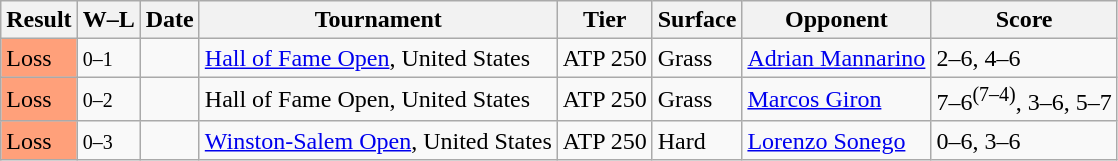<table class="sortable wikitable">
<tr>
<th>Result</th>
<th class="unsortable">W–L</th>
<th>Date</th>
<th>Tournament</th>
<th>Tier</th>
<th>Surface</th>
<th>Opponent</th>
<th class="unsortable">Score</th>
</tr>
<tr>
<td bgcolor=ffa07a>Loss</td>
<td><small>0–1</small></td>
<td><a href='#'></a></td>
<td><a href='#'>Hall of Fame Open</a>, United States</td>
<td>ATP 250</td>
<td>Grass</td>
<td> <a href='#'>Adrian Mannarino</a></td>
<td>2–6, 4–6</td>
</tr>
<tr>
<td bgcolor=ffa07a>Loss</td>
<td><small>0–2</small></td>
<td><a href='#'></a></td>
<td>Hall of Fame Open, United States</td>
<td>ATP 250</td>
<td>Grass</td>
<td> <a href='#'>Marcos Giron</a></td>
<td>7–6<sup>(7–4)</sup>, 3–6, 5–7</td>
</tr>
<tr>
<td bgcolor=ffa07a>Loss</td>
<td><small>0–3</small></td>
<td><a href='#'></a></td>
<td><a href='#'>Winston-Salem Open</a>, United States</td>
<td>ATP 250</td>
<td>Hard</td>
<td> <a href='#'>Lorenzo Sonego</a></td>
<td>0–6, 3–6</td>
</tr>
</table>
